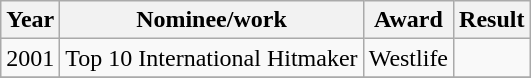<table class="wikitable">
<tr>
<th>Year</th>
<th>Nominee/work</th>
<th>Award</th>
<th>Result</th>
</tr>
<tr>
<td>2001</td>
<td>Top 10 International Hitmaker</td>
<td>Westlife</td>
<td></td>
</tr>
<tr>
</tr>
</table>
